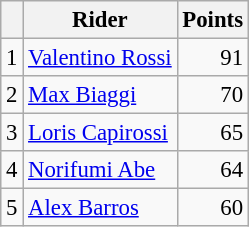<table class="wikitable" style="font-size: 95%;">
<tr>
<th></th>
<th>Rider</th>
<th>Points</th>
</tr>
<tr>
<td align=center>1</td>
<td> <a href='#'>Valentino Rossi</a></td>
<td align=right>91</td>
</tr>
<tr>
<td align=center>2</td>
<td> <a href='#'>Max Biaggi</a></td>
<td align=right>70</td>
</tr>
<tr>
<td align=center>3</td>
<td> <a href='#'>Loris Capirossi</a></td>
<td align=right>65</td>
</tr>
<tr>
<td align=center>4</td>
<td> <a href='#'>Norifumi Abe</a></td>
<td align=right>64</td>
</tr>
<tr>
<td align=center>5</td>
<td> <a href='#'>Alex Barros</a></td>
<td align=right>60</td>
</tr>
</table>
